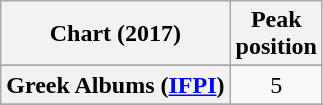<table class="wikitable sortable plainrowheaders" style="text-align:center">
<tr>
<th scope="col">Chart (2017)</th>
<th scope="col">Peak<br>position</th>
</tr>
<tr>
</tr>
<tr>
</tr>
<tr>
</tr>
<tr>
</tr>
<tr>
</tr>
<tr>
</tr>
<tr>
</tr>
<tr>
</tr>
<tr>
</tr>
<tr>
</tr>
<tr>
<th scope="row">Greek Albums (<a href='#'>IFPI</a>)</th>
<td>5</td>
</tr>
<tr>
</tr>
<tr>
</tr>
<tr>
</tr>
<tr>
</tr>
<tr>
</tr>
<tr>
</tr>
<tr>
</tr>
<tr>
</tr>
<tr>
</tr>
<tr>
</tr>
<tr>
</tr>
<tr>
</tr>
<tr>
</tr>
</table>
